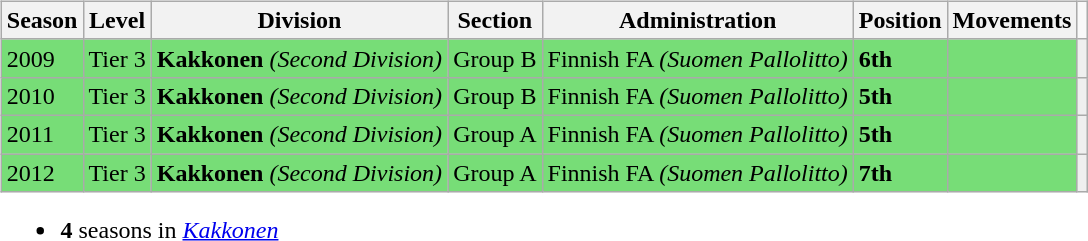<table>
<tr>
<td valign="top" width=0%><br><table class="wikitable">
<tr style="background:#f0f6fa;">
<th><strong>Season</strong></th>
<th><strong>Level</strong></th>
<th><strong>Division</strong></th>
<th><strong>Section</strong></th>
<th><strong>Administration</strong></th>
<th><strong>Position</strong></th>
<th><strong>Movements</strong></th>
</tr>
<tr>
<td style="background:#77DD77;">2009</td>
<td style="background:#77DD77;">Tier 3</td>
<td style="background:#77DD77;"><strong>Kakkonen</strong> <em>(Second Division)</em></td>
<td style="background:#77DD77;">Group B</td>
<td style="background:#77DD77;">Finnish FA <em>(Suomen Pallolitto)</em></td>
<td style="background:#77DD77;"><strong>6th</strong></td>
<td style="background:#77DD77;"></td>
<th style="background:#efefef;"></th>
</tr>
<tr>
<td style="background:#77DD77;">2010</td>
<td style="background:#77DD77;">Tier 3</td>
<td style="background:#77DD77;"><strong>Kakkonen</strong> <em>(Second Division)</em></td>
<td style="background:#77DD77;">Group B</td>
<td style="background:#77DD77;">Finnish FA <em>(Suomen Pallolitto)</em></td>
<td style="background:#77DD77;"><strong>5th</strong></td>
<td style="background:#77DD77;"></td>
<th style="background:#efefef;"></th>
</tr>
<tr>
<td style="background:#77DD77;">2011</td>
<td style="background:#77DD77;">Tier 3</td>
<td style="background:#77DD77;"><strong>Kakkonen</strong> <em>(Second Division)</em></td>
<td style="background:#77DD77;">Group A</td>
<td style="background:#77DD77;">Finnish FA <em>(Suomen Pallolitto)</em></td>
<td style="background:#77DD77;"><strong>5th</strong></td>
<td style="background:#77DD77;"></td>
<th style="background:#efefef;"></th>
</tr>
<tr>
<td style="background:#77DD77;">2012</td>
<td style="background:#77DD77;">Tier 3</td>
<td style="background:#77DD77;"><strong>Kakkonen</strong> <em>(Second Division)</em></td>
<td style="background:#77DD77;">Group A</td>
<td style="background:#77DD77;">Finnish FA <em>(Suomen Pallolitto)</em></td>
<td style="background:#77DD77;"><strong>7th</strong></td>
<td style="background:#77DD77;"></td>
<th style="background:#efefef;"></th>
</tr>
</table>
<ul><li><strong>4</strong> seasons in <em><a href='#'>Kakkonen</a></em></li></ul></td>
</tr>
</table>
